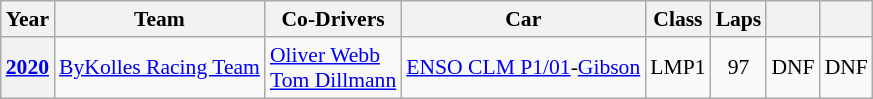<table class="wikitable" style="text-align:center; font-size:90%">
<tr>
<th>Year</th>
<th>Team</th>
<th>Co-Drivers</th>
<th>Car</th>
<th>Class</th>
<th>Laps</th>
<th></th>
<th></th>
</tr>
<tr>
<th><a href='#'>2020</a></th>
<td align="left"> <a href='#'>ByKolles Racing Team</a></td>
<td align="left"> <a href='#'>Oliver Webb</a><br> <a href='#'>Tom Dillmann</a></td>
<td align="left"><a href='#'>ENSO CLM P1/01</a>-<a href='#'>Gibson</a></td>
<td>LMP1</td>
<td>97</td>
<td>DNF</td>
<td>DNF</td>
</tr>
</table>
